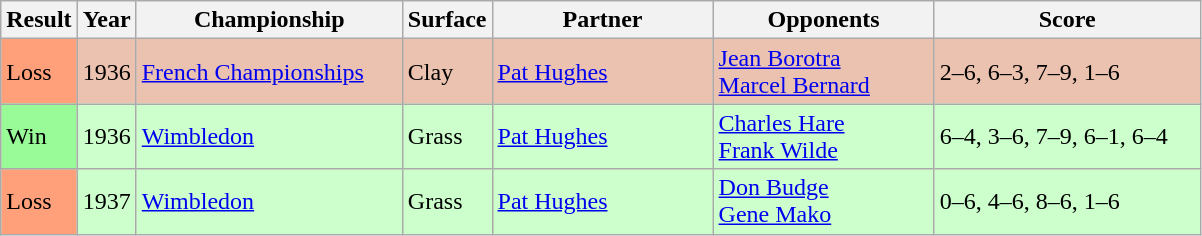<table class='sortable wikitable'>
<tr>
<th style="width:40px">Result</th>
<th style="width:30px">Year</th>
<th style="width:170px">Championship</th>
<th style="width:50px">Surface</th>
<th style="width:140px">Partner</th>
<th style="width:140px">Opponents</th>
<th style="width:170px" class="unsortable">Score</th>
</tr>
<tr style="background:#ebc2af;">
<td style="background:#ffa07a;">Loss</td>
<td>1936</td>
<td><a href='#'>French Championships</a></td>
<td>Clay</td>
<td> <a href='#'>Pat Hughes</a></td>
<td> <a href='#'>Jean Borotra</a> <br>  <a href='#'>Marcel Bernard</a></td>
<td>2–6, 6–3, 7–9, 1–6</td>
</tr>
<tr style="background:#cfc;">
<td style="background:#98fb98;">Win</td>
<td>1936</td>
<td><a href='#'>Wimbledon</a></td>
<td>Grass</td>
<td> <a href='#'>Pat Hughes</a></td>
<td> <a href='#'>Charles Hare</a> <br>  <a href='#'>Frank Wilde</a></td>
<td>6–4, 3–6, 7–9, 6–1, 6–4</td>
</tr>
<tr style="background:#cfc;">
<td style="background:#ffa07a;">Loss</td>
<td>1937</td>
<td><a href='#'>Wimbledon</a></td>
<td>Grass</td>
<td> <a href='#'>Pat Hughes</a></td>
<td> <a href='#'>Don Budge</a> <br>  <a href='#'>Gene Mako</a></td>
<td>0–6, 4–6, 8–6, 1–6</td>
</tr>
</table>
